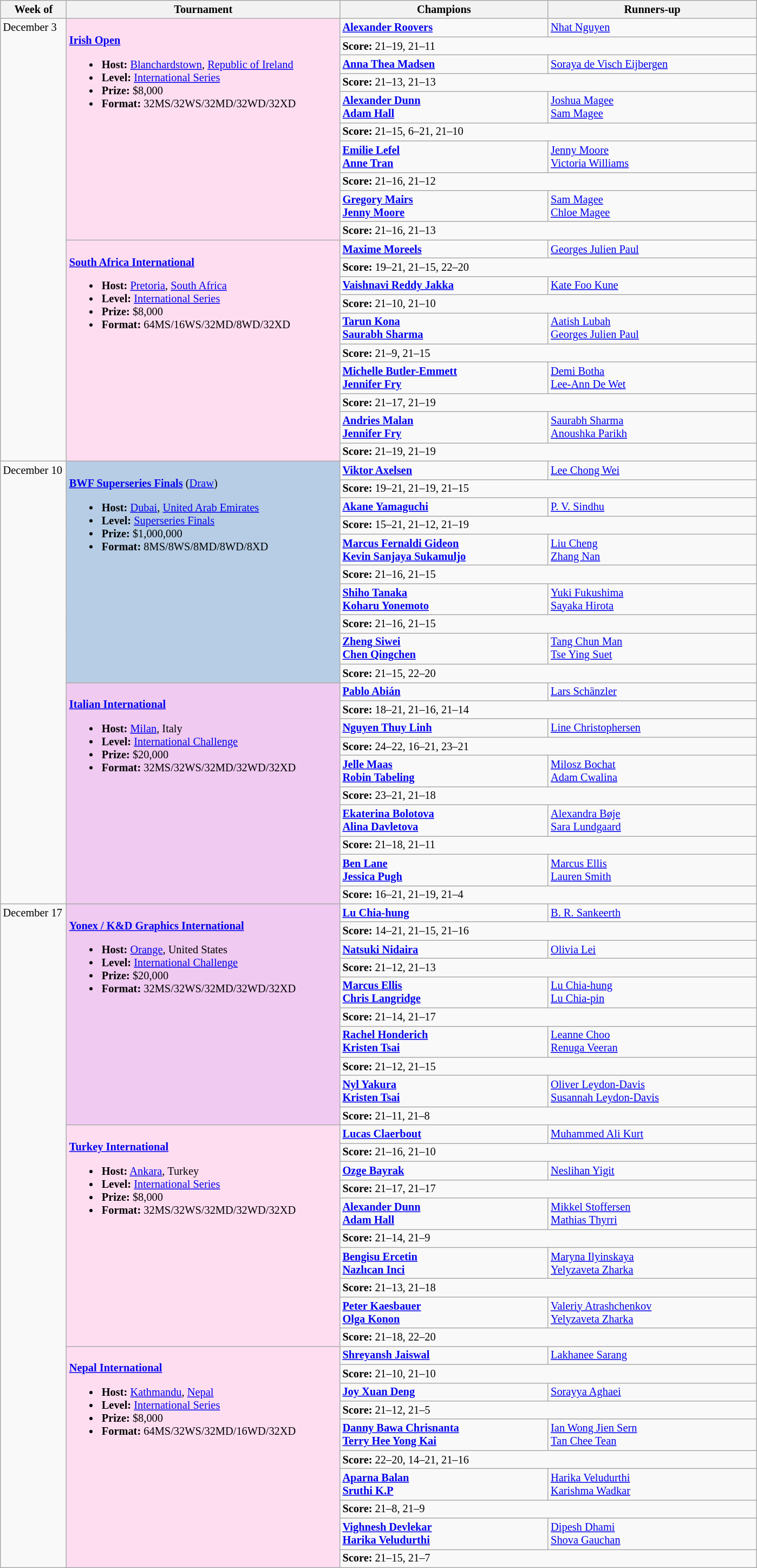<table class=wikitable style=font-size:85%>
<tr>
<th width=75>Week of</th>
<th width=330>Tournament</th>
<th width=250>Champions</th>
<th width=250>Runners-up</th>
</tr>
<tr valign=top>
<td rowspan=20>December 3</td>
<td style="background:#FFDDF1;" rowspan="10"><br><strong><a href='#'>Irish Open</a></strong><ul><li><strong>Host:</strong> <a href='#'>Blanchardstown</a>, <a href='#'>Republic of Ireland</a></li><li><strong>Level:</strong> <a href='#'>International Series</a></li><li><strong>Prize:</strong> $8,000</li><li><strong>Format:</strong> 32MS/32WS/32MD/32WD/32XD</li></ul></td>
<td><strong> <a href='#'>Alexander Roovers</a></strong></td>
<td> <a href='#'>Nhat Nguyen</a></td>
</tr>
<tr>
<td colspan=2><strong>Score:</strong> 21–19, 21–11</td>
</tr>
<tr valign=top>
<td><strong> <a href='#'>Anna Thea Madsen</a></strong></td>
<td> <a href='#'>Soraya de Visch Eijbergen</a></td>
</tr>
<tr>
<td colspan=2><strong>Score:</strong> 21–13, 21–13</td>
</tr>
<tr valign=top>
<td><strong> <a href='#'>Alexander Dunn</a><br> <a href='#'>Adam Hall</a></strong></td>
<td> <a href='#'>Joshua Magee</a><br> <a href='#'>Sam Magee</a></td>
</tr>
<tr>
<td colspan=2><strong>Score:</strong> 21–15, 6–21, 21–10</td>
</tr>
<tr valign=top>
<td><strong> <a href='#'>Emilie Lefel</a><br> <a href='#'>Anne Tran</a></strong></td>
<td> <a href='#'>Jenny Moore</a><br> <a href='#'>Victoria Williams</a></td>
</tr>
<tr>
<td colspan=2><strong>Score:</strong> 21–16, 21–12</td>
</tr>
<tr valign=top>
<td><strong> <a href='#'>Gregory Mairs</a><br> <a href='#'>Jenny Moore</a></strong></td>
<td> <a href='#'>Sam Magee</a><br> <a href='#'>Chloe Magee</a></td>
</tr>
<tr>
<td colspan=2><strong>Score:</strong> 21–16, 21–13</td>
</tr>
<tr valign=top>
<td style="background:#FFDDF1;" rowspan="10"><br><strong><a href='#'>South Africa International</a></strong><ul><li><strong>Host:</strong> <a href='#'>Pretoria</a>, <a href='#'>South Africa</a></li><li><strong>Level:</strong> <a href='#'>International Series</a></li><li><strong>Prize:</strong> $8,000</li><li><strong>Format:</strong> 64MS/16WS/32MD/8WD/32XD</li></ul></td>
<td><strong> <a href='#'>Maxime Moreels</a></strong></td>
<td> <a href='#'>Georges Julien Paul</a></td>
</tr>
<tr>
<td colspan=2><strong>Score:</strong> 19–21, 21–15, 22–20</td>
</tr>
<tr valign=top>
<td><strong> <a href='#'>Vaishnavi Reddy Jakka</a></strong></td>
<td> <a href='#'>Kate Foo Kune</a></td>
</tr>
<tr>
<td colspan=2><strong>Score:</strong> 21–10, 21–10</td>
</tr>
<tr valign=top>
<td><strong> <a href='#'>Tarun Kona</a><br> <a href='#'>Saurabh Sharma</a></strong></td>
<td> <a href='#'>Aatish Lubah</a><br> <a href='#'>Georges Julien Paul</a></td>
</tr>
<tr>
<td colspan=2><strong>Score:</strong> 21–9, 21–15</td>
</tr>
<tr valign=top>
<td><strong> <a href='#'>Michelle Butler-Emmett</a><br> <a href='#'>Jennifer Fry</a></strong></td>
<td> <a href='#'>Demi Botha</a><br> <a href='#'>Lee-Ann De Wet</a></td>
</tr>
<tr>
<td colspan=2><strong>Score:</strong> 21–17, 21–19</td>
</tr>
<tr valign=top>
<td><strong> <a href='#'>Andries Malan</a><br> <a href='#'>Jennifer Fry</a></strong></td>
<td> <a href='#'>Saurabh Sharma</a><br> <a href='#'>Anoushka Parikh</a></td>
</tr>
<tr>
<td colspan=2><strong>Score:</strong> 21–19, 21–19</td>
</tr>
<tr valign=top>
<td rowspan=20>December 10</td>
<td style="background:#B6CDE5;" rowspan="10"><br><strong><a href='#'>BWF Superseries Finals</a></strong> (<a href='#'>Draw</a>)<ul><li><strong>Host:</strong> <a href='#'>Dubai</a>, <a href='#'>United Arab Emirates</a></li><li><strong>Level:</strong> <a href='#'>Superseries Finals</a></li><li><strong>Prize:</strong> $1,000,000</li><li><strong>Format:</strong> 8MS/8WS/8MD/8WD/8XD</li></ul></td>
<td><strong> <a href='#'>Viktor Axelsen</a></strong></td>
<td> <a href='#'>Lee Chong Wei</a></td>
</tr>
<tr>
<td colspan=2><strong>Score:</strong> 19–21, 21–19, 21–15</td>
</tr>
<tr valign=top>
<td><strong> <a href='#'>Akane Yamaguchi</a></strong></td>
<td> <a href='#'>P. V. Sindhu</a></td>
</tr>
<tr>
<td colspan=2><strong>Score:</strong> 15–21, 21–12, 21–19</td>
</tr>
<tr valign=top>
<td><strong> <a href='#'>Marcus Fernaldi Gideon</a><br> <a href='#'>Kevin Sanjaya Sukamuljo</a></strong></td>
<td> <a href='#'>Liu Cheng</a><br> <a href='#'>Zhang Nan</a></td>
</tr>
<tr>
<td colspan=2><strong>Score:</strong> 21–16, 21–15</td>
</tr>
<tr valign=top>
<td><strong> <a href='#'>Shiho Tanaka</a><br> <a href='#'>Koharu Yonemoto</a></strong></td>
<td> <a href='#'>Yuki Fukushima</a><br> <a href='#'>Sayaka Hirota</a></td>
</tr>
<tr>
<td colspan=2><strong>Score:</strong> 21–16, 21–15</td>
</tr>
<tr valign=top>
<td><strong> <a href='#'>Zheng Siwei</a><br> <a href='#'>Chen Qingchen</a></strong></td>
<td> <a href='#'>Tang Chun Man</a><br> <a href='#'>Tse Ying Suet</a></td>
</tr>
<tr>
<td colspan=2><strong>Score:</strong> 21–15, 22–20</td>
</tr>
<tr valign=top>
<td style="background:#F0CAF0;" rowspan="10"><br><strong><a href='#'>Italian International</a></strong><ul><li><strong>Host:</strong> <a href='#'>Milan</a>, Italy</li><li><strong>Level:</strong> <a href='#'>International Challenge</a></li><li><strong>Prize:</strong> $20,000</li><li><strong>Format:</strong> 32MS/32WS/32MD/32WD/32XD</li></ul></td>
<td><strong> <a href='#'>Pablo Abián</a></strong></td>
<td> <a href='#'>Lars Schänzler</a></td>
</tr>
<tr>
<td colspan=2><strong>Score:</strong> 18–21, 21–16, 21–14</td>
</tr>
<tr valign=top>
<td><strong> <a href='#'>Nguyen Thuy Linh</a></strong></td>
<td> <a href='#'>Line Christophersen</a></td>
</tr>
<tr>
<td colspan=2><strong>Score:</strong> 24–22, 16–21, 23–21</td>
</tr>
<tr valign=top>
<td><strong> <a href='#'>Jelle Maas</a><br> <a href='#'>Robin Tabeling</a></strong></td>
<td> <a href='#'>Milosz Bochat</a><br> <a href='#'>Adam Cwalina</a></td>
</tr>
<tr>
<td colspan=2><strong>Score:</strong> 23–21, 21–18</td>
</tr>
<tr valign=top>
<td><strong> <a href='#'>Ekaterina Bolotova</a><br> <a href='#'>Alina Davletova</a></strong></td>
<td> <a href='#'>Alexandra Bøje</a><br> <a href='#'>Sara Lundgaard</a></td>
</tr>
<tr>
<td colspan=2><strong>Score:</strong> 21–18, 21–11</td>
</tr>
<tr valign=top>
<td><strong> <a href='#'>Ben Lane</a><br> <a href='#'>Jessica Pugh</a></strong></td>
<td> <a href='#'>Marcus Ellis</a><br> <a href='#'>Lauren Smith</a></td>
</tr>
<tr>
<td colspan=2><strong>Score:</strong> 16–21, 21–19, 21–4</td>
</tr>
<tr valign=top>
<td rowspan=30>December 17</td>
<td style="background:#F0CAF0;" rowspan="10"><br><strong><a href='#'>Yonex / K&D Graphics International</a></strong><ul><li><strong>Host:</strong> <a href='#'>Orange</a>, United States</li><li><strong>Level:</strong> <a href='#'>International Challenge</a></li><li><strong>Prize:</strong> $20,000</li><li><strong>Format:</strong> 32MS/32WS/32MD/32WD/32XD</li></ul></td>
<td><strong> <a href='#'>Lu Chia-hung</a></strong></td>
<td> <a href='#'>B. R. Sankeerth</a></td>
</tr>
<tr>
<td colspan=2><strong>Score:</strong> 14–21, 21–15, 21–16</td>
</tr>
<tr valign=top>
<td><strong> <a href='#'>Natsuki Nidaira</a></strong></td>
<td> <a href='#'>Olivia Lei</a></td>
</tr>
<tr>
<td colspan=2><strong>Score:</strong> 21–12, 21–13</td>
</tr>
<tr valign=top>
<td><strong> <a href='#'>Marcus Ellis</a><br> <a href='#'>Chris Langridge</a></strong></td>
<td> <a href='#'>Lu Chia-hung</a><br> <a href='#'>Lu Chia-pin</a></td>
</tr>
<tr>
<td colspan=2><strong>Score:</strong> 21–14, 21–17</td>
</tr>
<tr valign=top>
<td><strong> <a href='#'>Rachel Honderich</a><br> <a href='#'>Kristen Tsai</a></strong></td>
<td> <a href='#'>Leanne Choo</a><br> <a href='#'>Renuga Veeran</a></td>
</tr>
<tr>
<td colspan=2><strong>Score:</strong> 21–12, 21–15</td>
</tr>
<tr valign=top>
<td><strong> <a href='#'>Nyl Yakura</a><br> <a href='#'>Kristen Tsai</a></strong></td>
<td> <a href='#'>Oliver Leydon-Davis</a><br> <a href='#'>Susannah Leydon-Davis</a></td>
</tr>
<tr>
<td colspan=2><strong>Score:</strong> 21–11, 21–8</td>
</tr>
<tr valign=top>
<td style="background:#FFDDF1;" rowspan="10"><br><strong><a href='#'>Turkey International</a></strong><ul><li><strong>Host:</strong> <a href='#'>Ankara</a>, Turkey</li><li><strong>Level:</strong> <a href='#'>International Series</a></li><li><strong>Prize:</strong> $8,000</li><li><strong>Format:</strong> 32MS/32WS/32MD/32WD/32XD</li></ul></td>
<td><strong> <a href='#'>Lucas Claerbout</a></strong></td>
<td> <a href='#'>Muhammed Ali Kurt</a></td>
</tr>
<tr>
<td colspan=2><strong>Score:</strong> 21–16, 21–10</td>
</tr>
<tr valign=top>
<td><strong> <a href='#'>Ozge Bayrak</a></strong></td>
<td> <a href='#'>Neslihan Yigit</a></td>
</tr>
<tr>
<td colspan=2><strong>Score:</strong> 21–17, 21–17</td>
</tr>
<tr valign=top>
<td><strong> <a href='#'>Alexander Dunn</a><br> <a href='#'>Adam Hall</a></strong></td>
<td> <a href='#'>Mikkel Stoffersen</a><br> <a href='#'>Mathias Thyrri</a></td>
</tr>
<tr>
<td colspan=2><strong>Score:</strong> 21–14, 21–9</td>
</tr>
<tr valign=top>
<td><strong> <a href='#'>Bengisu Ercetin</a><br> <a href='#'>Nazlıcan Inci</a></strong></td>
<td> <a href='#'>Maryna Ilyinskaya</a><br> <a href='#'>Yelyzaveta Zharka</a></td>
</tr>
<tr>
<td colspan=2><strong>Score:</strong> 21–13, 21–18</td>
</tr>
<tr valign=top>
<td><strong> <a href='#'>Peter Kaesbauer</a><br> <a href='#'>Olga Konon</a></strong></td>
<td> <a href='#'>Valeriy Atrashchenkov</a><br> <a href='#'>Yelyzaveta Zharka</a></td>
</tr>
<tr>
<td colspan=2><strong>Score:</strong> 21–18, 22–20</td>
</tr>
<tr valign=top>
<td style="background:#FFDDF1;" rowspan="10"><br><strong><a href='#'>Nepal International</a></strong><ul><li><strong>Host:</strong> <a href='#'>Kathmandu</a>, <a href='#'>Nepal</a></li><li><strong>Level:</strong> <a href='#'>International Series</a></li><li><strong>Prize:</strong> $8,000</li><li><strong>Format:</strong> 64MS/32WS/32MD/16WD/32XD</li></ul></td>
<td><strong> <a href='#'>Shreyansh Jaiswal</a></strong></td>
<td> <a href='#'>Lakhanee Sarang</a></td>
</tr>
<tr>
<td colspan=2><strong>Score:</strong> 21–10, 21–10</td>
</tr>
<tr valign=top>
<td><strong> <a href='#'>Joy Xuan Deng</a></strong></td>
<td> <a href='#'>Sorayya Aghaei</a></td>
</tr>
<tr>
<td colspan=2><strong>Score:</strong> 21–12, 21–5</td>
</tr>
<tr valign=top>
<td><strong> <a href='#'>Danny Bawa Chrisnanta</a><br> <a href='#'>Terry Hee Yong Kai</a></strong></td>
<td> <a href='#'>Ian Wong Jien Sern</a><br> <a href='#'>Tan Chee Tean</a></td>
</tr>
<tr>
<td colspan=2><strong>Score:</strong> 22–20, 14–21, 21–16</td>
</tr>
<tr valign=top>
<td><strong> <a href='#'>Aparna Balan</a><br> <a href='#'>Sruthi K.P</a></strong></td>
<td> <a href='#'>Harika Veludurthi</a><br> <a href='#'>Karishma Wadkar</a></td>
</tr>
<tr>
<td colspan=2><strong>Score:</strong> 21–8, 21–9</td>
</tr>
<tr valign=top>
<td><strong> <a href='#'>Vighnesh Devlekar</a><br> <a href='#'>Harika Veludurthi</a></strong></td>
<td> <a href='#'>Dipesh Dhami</a><br> <a href='#'>Shova Gauchan</a></td>
</tr>
<tr>
<td colspan=2><strong>Score:</strong> 21–15, 21–7</td>
</tr>
</table>
